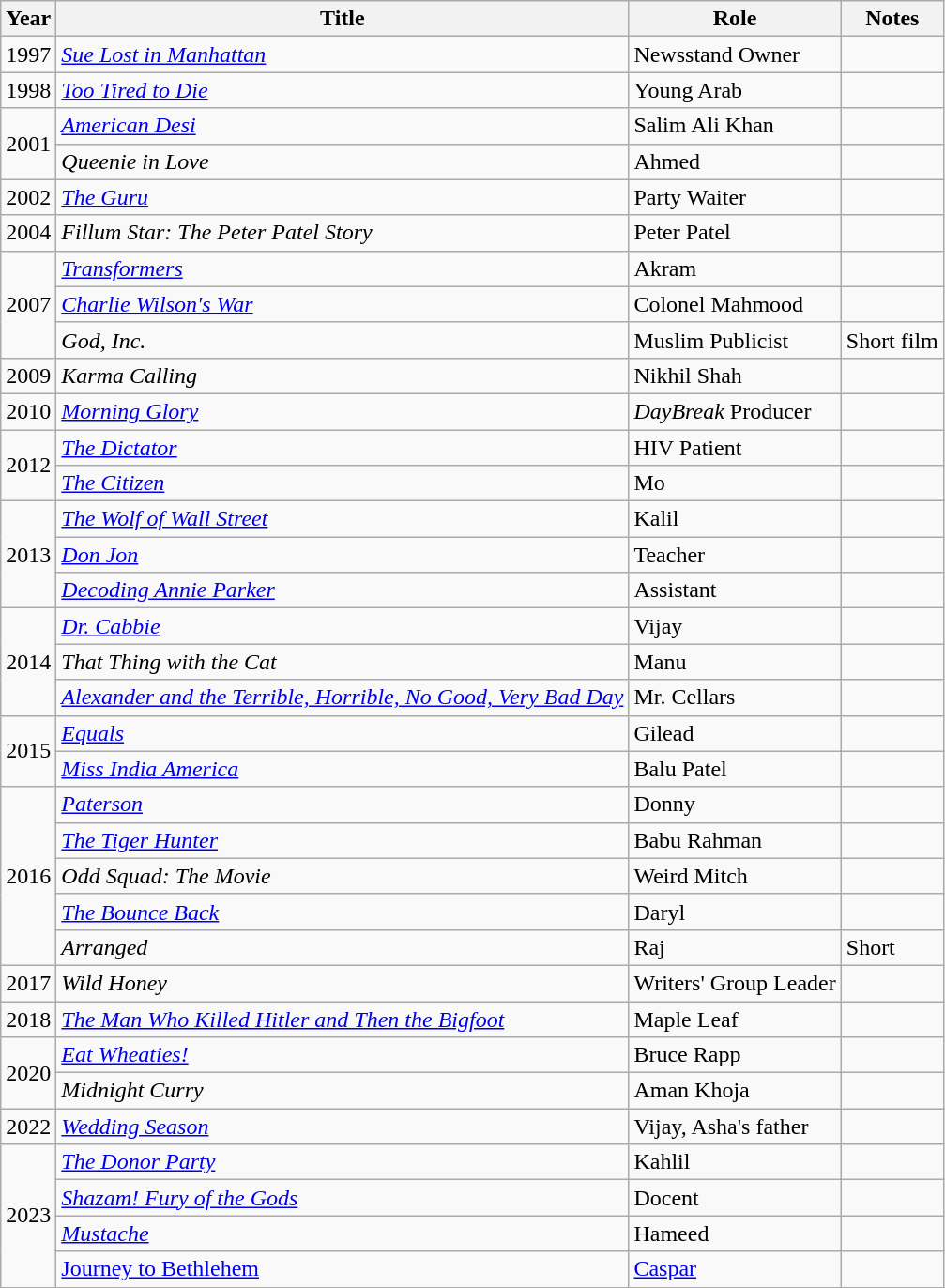<table class="wikitable sortable">
<tr>
<th>Year</th>
<th>Title</th>
<th>Role</th>
<th class="unsortable">Notes</th>
</tr>
<tr>
<td>1997</td>
<td><em><a href='#'>Sue Lost in Manhattan</a></em></td>
<td>Newsstand Owner</td>
<td></td>
</tr>
<tr>
<td>1998</td>
<td><em><a href='#'>Too Tired to Die</a></em></td>
<td>Young Arab</td>
<td></td>
</tr>
<tr>
<td rowspan="2">2001</td>
<td><em><a href='#'>American Desi</a></em></td>
<td>Salim Ali Khan</td>
<td></td>
</tr>
<tr>
<td><em>Queenie in Love</em></td>
<td>Ahmed</td>
<td></td>
</tr>
<tr>
<td>2002</td>
<td data-sort-value="Guru, The"><em><a href='#'>The Guru</a></em></td>
<td>Party Waiter</td>
<td></td>
</tr>
<tr>
<td>2004</td>
<td><em>Fillum Star: The Peter Patel Story</em></td>
<td>Peter Patel</td>
<td></td>
</tr>
<tr>
<td rowspan="3">2007</td>
<td><em><a href='#'>Transformers</a></em></td>
<td>Akram</td>
<td></td>
</tr>
<tr>
<td><em><a href='#'>Charlie Wilson's War</a></em></td>
<td>Colonel Mahmood</td>
<td></td>
</tr>
<tr>
<td><em>God, Inc.</em></td>
<td>Muslim Publicist</td>
<td>Short film</td>
</tr>
<tr>
<td>2009</td>
<td><em>Karma Calling</em></td>
<td>Nikhil Shah</td>
<td></td>
</tr>
<tr>
<td>2010</td>
<td><em><a href='#'>Morning Glory</a></em></td>
<td><em>DayBreak</em> Producer</td>
<td></td>
</tr>
<tr>
<td rowspan="2">2012</td>
<td data-sort-value="Dictator, The"><em><a href='#'>The Dictator</a></em></td>
<td>HIV Patient</td>
<td></td>
</tr>
<tr>
<td data-sort-value="Citizen, The"><em><a href='#'>The Citizen</a></em></td>
<td>Mo</td>
<td></td>
</tr>
<tr>
<td rowspan="3">2013</td>
<td data-sort-value="Wolf of Wall Street, The"><em><a href='#'>The Wolf of Wall Street</a></em></td>
<td>Kalil</td>
<td></td>
</tr>
<tr>
<td><em><a href='#'>Don Jon</a></em></td>
<td>Teacher</td>
<td></td>
</tr>
<tr>
<td><em><a href='#'>Decoding Annie Parker</a></em></td>
<td>Assistant</td>
<td></td>
</tr>
<tr>
<td rowspan="3">2014</td>
<td><em><a href='#'>Dr. Cabbie</a></em></td>
<td>Vijay</td>
<td></td>
</tr>
<tr>
<td><em>That Thing with the Cat</em></td>
<td>Manu</td>
<td></td>
</tr>
<tr>
<td><em><a href='#'>Alexander and the Terrible, Horrible, No Good, Very Bad Day</a></em></td>
<td>Mr. Cellars</td>
<td></td>
</tr>
<tr>
<td rowspan="2">2015</td>
<td><em><a href='#'>Equals</a></em></td>
<td>Gilead</td>
<td></td>
</tr>
<tr>
<td><em><a href='#'>Miss India America</a></em></td>
<td>Balu Patel</td>
<td></td>
</tr>
<tr>
<td rowspan="5">2016</td>
<td><em><a href='#'>Paterson</a></em></td>
<td>Donny</td>
<td></td>
</tr>
<tr>
<td data-sort-value="Tiger Hunter, The"><em><a href='#'>The Tiger Hunter</a></em></td>
<td>Babu Rahman</td>
<td></td>
</tr>
<tr>
<td><em>Odd Squad: The Movie</em></td>
<td>Weird Mitch</td>
<td></td>
</tr>
<tr>
<td data-sort-value="Bounce Back, The"><em><a href='#'>The Bounce Back</a></em></td>
<td>Daryl</td>
<td></td>
</tr>
<tr>
<td><em>Arranged</em></td>
<td>Raj</td>
<td>Short</td>
</tr>
<tr>
<td>2017</td>
<td><em>Wild Honey</em></td>
<td>Writers' Group Leader</td>
<td></td>
</tr>
<tr>
<td>2018</td>
<td data-sort-value="Man Who Killed Hitler and Then the Bigfoot, The"><em><a href='#'>The Man Who Killed Hitler and Then the Bigfoot</a></em></td>
<td>Maple Leaf</td>
<td></td>
</tr>
<tr>
<td rowspan="2">2020</td>
<td><em><a href='#'>Eat Wheaties!</a></em></td>
<td>Bruce Rapp</td>
<td></td>
</tr>
<tr>
<td><em>Midnight Curry</em></td>
<td>Aman Khoja</td>
<td></td>
</tr>
<tr>
<td>2022</td>
<td><em><a href='#'>Wedding Season</a></em></td>
<td>Vijay, Asha's father</td>
<td></td>
</tr>
<tr>
<td rowspan="4">2023</td>
<td data-sort-value="Donor Party, The"><em><a href='#'>The Donor Party</a></em></td>
<td>Kahlil</td>
<td></td>
</tr>
<tr>
<td><em><a href='#'>Shazam! Fury of the Gods</a></em></td>
<td>Docent</td>
<td></td>
</tr>
<tr>
<td><em><a href='#'>Mustache</a></td>
<td>Hameed</td>
<td></td>
</tr>
<tr>
<td></em><a href='#'>Journey to Bethlehem</a><em></td>
<td><a href='#'>Caspar</a></td>
<td></td>
</tr>
</table>
